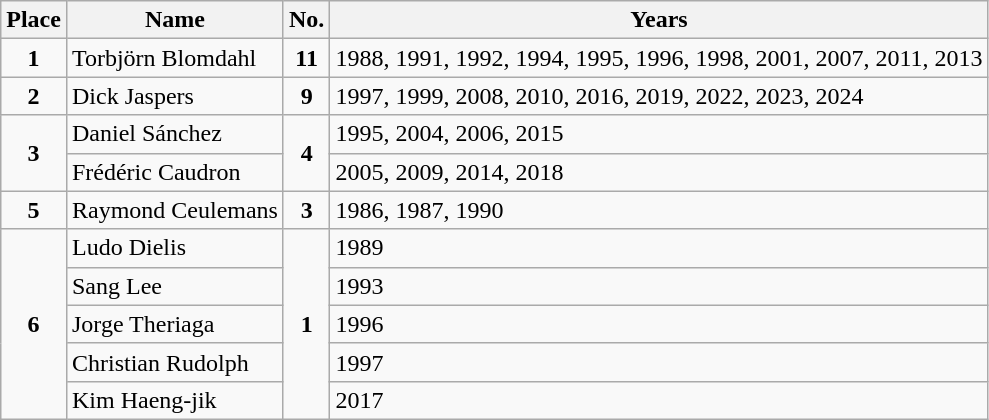<table class="wikitable" border="1">
<tr>
<th>Place</th>
<th>Name</th>
<th>No.</th>
<th>Years</th>
</tr>
<tr>
<td style="text-align:center"><strong>1</strong></td>
<td> Torbjörn Blomdahl</td>
<td style="text-align:center"><strong>11</strong></td>
<td>1988, 1991, 1992, 1994, 1995, 1996, 1998, 2001, 2007, 2011, 2013</td>
</tr>
<tr>
<td style="text-align:center"><strong>2</strong></td>
<td> Dick Jaspers</td>
<td style="text-align:center"><strong>9</strong></td>
<td>1997, 1999, 2008, 2010, 2016, 2019, 2022, 2023, 2024</td>
</tr>
<tr>
<td rowspan="2" style="text-align:center"><strong>3</strong></td>
<td> Daniel Sánchez</td>
<td rowspan="2" style="text-align:center"><strong>4</strong></td>
<td>1995, 2004, 2006, 2015</td>
</tr>
<tr>
<td> Frédéric Caudron</td>
<td>2005, 2009, 2014, 2018</td>
</tr>
<tr>
<td style="text-align:center"><strong>5</strong></td>
<td> Raymond Ceulemans</td>
<td style="text-align:center"><strong>3</strong></td>
<td>1986, 1987, 1990</td>
</tr>
<tr>
<td rowspan="5" style="text-align:center"><strong>6</strong></td>
<td> Ludo Dielis</td>
<td rowspan="5" style="text-align:center"><strong>1</strong></td>
<td>1989</td>
</tr>
<tr>
<td> Sang Lee</td>
<td>1993</td>
</tr>
<tr>
<td> Jorge Theriaga</td>
<td>1996</td>
</tr>
<tr>
<td>  Christian Rudolph</td>
<td>1997</td>
</tr>
<tr>
<td> Kim Haeng-jik</td>
<td>2017</td>
</tr>
</table>
